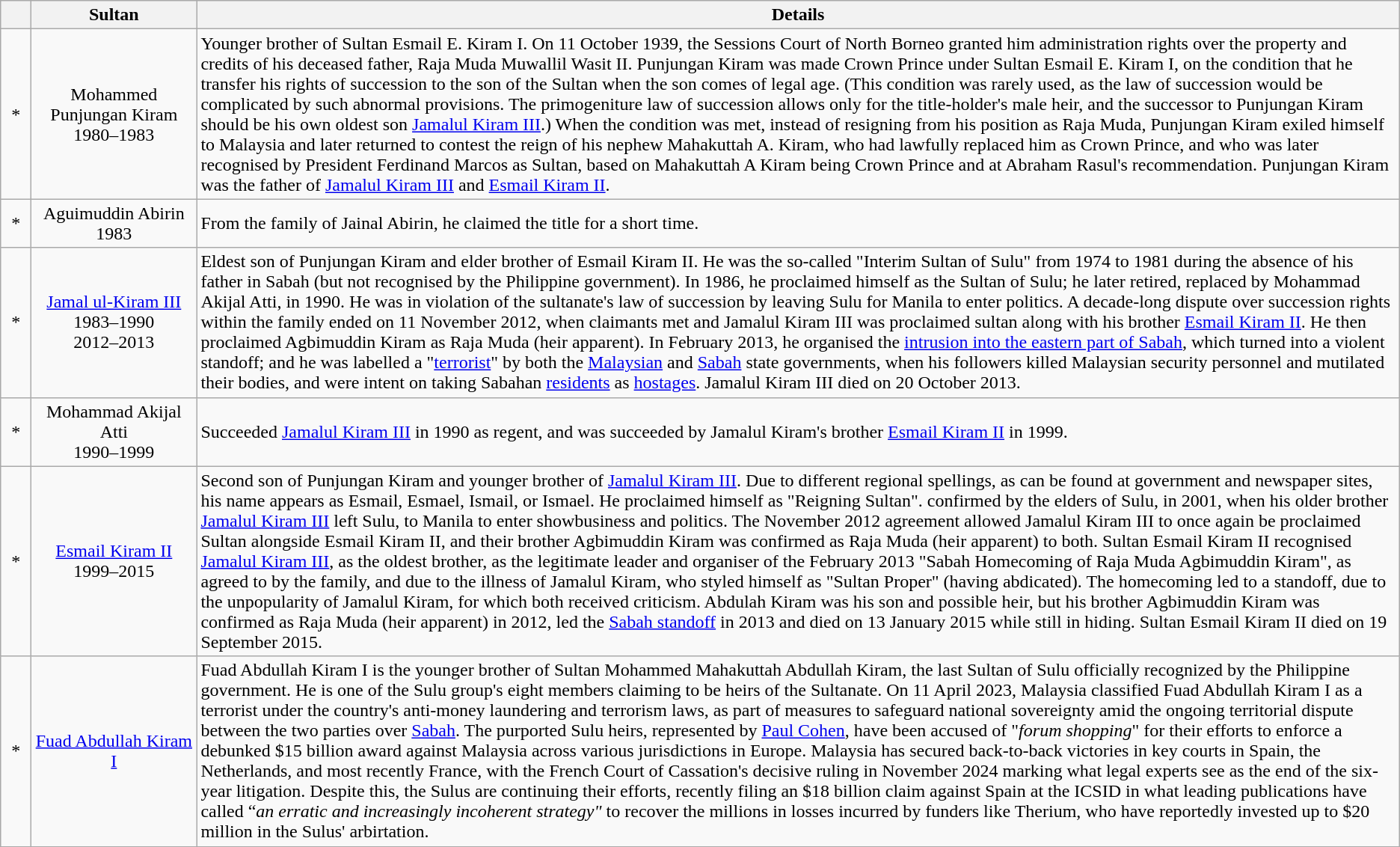<table class="wikitable">
<tr>
<th width="20"></th>
<th width="140">Sultan</th>
<th>Details</th>
</tr>
<tr>
<td align="center">*</td>
<td align="center">Mohammed Punjungan Kiram<br>1980–1983</td>
<td>Younger brother of Sultan Esmail E. Kiram I. On 11 October 1939, the Sessions Court of North Borneo granted him administration rights over the property and credits of his deceased father, Raja Muda Muwallil Wasit II. Punjungan Kiram was made Crown Prince under Sultan Esmail E. Kiram I, on the condition that he transfer his rights of succession to the son of the Sultan when the son comes of legal age. (This condition was rarely used, as the law of succession would be complicated by such abnormal provisions. The primogeniture law of succession allows only for the title-holder's male heir, and the successor to Punjungan Kiram should be his own oldest son <a href='#'>Jamalul Kiram III</a>.) When the condition was met, instead of resigning from his position as Raja Muda, Punjungan Kiram exiled himself to Malaysia and later returned to contest the reign of his nephew Mahakuttah A. Kiram, who had lawfully replaced him as Crown Prince, and who was later recognised by President Ferdinand Marcos as Sultan, based on Mahakuttah A Kiram being Crown Prince and at Abraham Rasul's recommendation. Punjungan Kiram was the father of <a href='#'>Jamalul Kiram III</a> and <a href='#'>Esmail Kiram II</a>.</td>
</tr>
<tr>
<td align="center">*</td>
<td align="center">Aguimuddin Abirin<br>1983</td>
<td>From the family of Jainal Abirin, he claimed the title for a short time.</td>
</tr>
<tr>
<td align="center">*</td>
<td align="center"><a href='#'>Jamal ul-Kiram III</a><br>1983–1990 <br> 2012–2013</td>
<td>Eldest son of Punjungan Kiram and elder brother of Esmail Kiram II. He was the so-called "Interim Sultan of Sulu" from 1974 to 1981 during the absence of his father in Sabah (but not recognised by the Philippine government). In 1986, he proclaimed himself as the Sultan of Sulu; he later retired, replaced by Mohammad Akijal Atti, in 1990. He was in violation of the sultanate's law of succession by leaving Sulu for Manila to enter politics. A decade-long dispute over succession rights within the family ended on 11 November 2012, when claimants met and Jamalul Kiram III was proclaimed sultan along with his brother <a href='#'>Esmail Kiram II</a>. He then proclaimed Agbimuddin Kiram as Raja Muda (heir apparent). In February 2013, he organised the <a href='#'>intrusion into the eastern part of Sabah</a>, which turned into a violent standoff; and he was labelled a "<a href='#'>terrorist</a>" by both the <a href='#'>Malaysian</a> and <a href='#'>Sabah</a> state governments, when his followers killed Malaysian security personnel and mutilated their bodies, and were intent on taking Sabahan <a href='#'>residents</a> as <a href='#'>hostages</a>. Jamalul Kiram III died on 20 October 2013.</td>
</tr>
<tr>
<td align="center">*</td>
<td align="center">Mohammad Akijal Atti<br>1990–1999</td>
<td>Succeeded <a href='#'>Jamalul Kiram III</a> in 1990 as regent, and was succeeded by Jamalul Kiram's brother <a href='#'>Esmail Kiram II</a> in 1999.</td>
</tr>
<tr>
<td align="center">*</td>
<td align="center"><a href='#'>Esmail Kiram II</a><br>1999–2015</td>
<td>Second son of Punjungan Kiram and younger brother of <a href='#'>Jamalul Kiram III</a>. Due to different regional spellings, as can be found at government and newspaper sites, his name appears as Esmail, Esmael, Ismail, or Ismael. He proclaimed himself as "Reigning Sultan". confirmed by the elders of Sulu, in 2001, when his older brother <a href='#'>Jamalul Kiram III</a> left Sulu, to Manila to enter showbusiness and politics. The November 2012 agreement allowed Jamalul Kiram III to once again be proclaimed Sultan alongside Esmail Kiram II, and their brother Agbimuddin Kiram was confirmed as Raja Muda (heir apparent) to both. Sultan Esmail Kiram II recognised <a href='#'>Jamalul Kiram III</a>, as the oldest brother, as the legitimate leader and organiser of the February 2013 "Sabah Homecoming of Raja Muda Agbimuddin Kiram", as agreed to by the family, and due to the illness of Jamalul Kiram, who styled himself as "Sultan Proper" (having abdicated). The homecoming led to a standoff, due to the unpopularity of Jamalul Kiram, for which both received criticism. Abdulah Kiram was his son and possible heir, but his brother Agbimuddin Kiram was confirmed as Raja Muda (heir apparent) in 2012, led the <a href='#'>Sabah standoff</a> in 2013 and died on 13 January 2015 while still in hiding. Sultan Esmail Kiram II died on 19 September 2015.</td>
</tr>
<tr>
<td align="center">*</td>
<td align="center"><a href='#'>Fuad Abdullah Kiram I</a></td>
<td>Fuad Abdullah Kiram I is the younger brother of Sultan Mohammed Mahakuttah Abdullah Kiram, the last Sultan of Sulu officially recognized by the Philippine government. He is one of the Sulu group's eight members claiming to be heirs of the Sultanate.  On 11 April 2023, Malaysia classified Fuad Abdullah Kiram I as a terrorist under the country's anti-money laundering and terrorism laws, as part of measures to safeguard national sovereignty amid the ongoing territorial dispute between the two parties over <a href='#'>Sabah</a>. The purported Sulu heirs, represented by <a href='#'>Paul Cohen</a>, have been accused of "<em>forum shopping</em>" for their efforts to enforce a debunked $15 billion award against Malaysia across various jurisdictions in Europe. Malaysia has secured back-to-back victories in key courts in Spain, the Netherlands, and most recently France, with the French Court of Cassation's decisive ruling in November 2024 marking what legal experts see as the end of the six-year litigation. Despite this, the Sulus are continuing their efforts, recently filing an $18 billion claim against Spain at the ICSID in what leading publications have called  “<em>an erratic and increasingly incoherent strategy"</em> to recover the millions in losses incurred by funders like Therium, who have reportedly invested up to $20 million in the Sulus' arbirtation.</td>
</tr>
<tr>
</tr>
</table>
